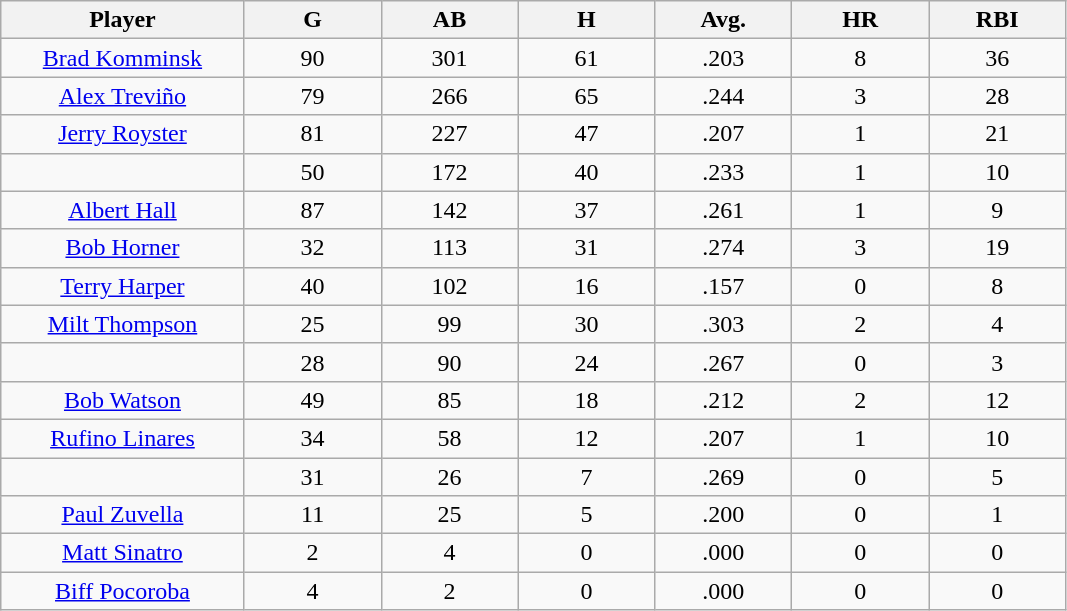<table class="wikitable sortable">
<tr>
<th bgcolor="#DDDDFF" width="16%">Player</th>
<th bgcolor="#DDDDFF" width="9%">G</th>
<th bgcolor="#DDDDFF" width="9%">AB</th>
<th bgcolor="#DDDDFF" width="9%">H</th>
<th bgcolor="#DDDDFF" width="9%">Avg.</th>
<th bgcolor="#DDDDFF" width="9%">HR</th>
<th bgcolor="#DDDDFF" width="9%">RBI</th>
</tr>
<tr align="center">
<td><a href='#'>Brad Komminsk</a></td>
<td>90</td>
<td>301</td>
<td>61</td>
<td>.203</td>
<td>8</td>
<td>36</td>
</tr>
<tr align=center>
<td><a href='#'>Alex Treviño</a></td>
<td>79</td>
<td>266</td>
<td>65</td>
<td>.244</td>
<td>3</td>
<td>28</td>
</tr>
<tr align=center>
<td><a href='#'>Jerry Royster</a></td>
<td>81</td>
<td>227</td>
<td>47</td>
<td>.207</td>
<td>1</td>
<td>21</td>
</tr>
<tr align=center>
<td></td>
<td>50</td>
<td>172</td>
<td>40</td>
<td>.233</td>
<td>1</td>
<td>10</td>
</tr>
<tr align="center">
<td><a href='#'>Albert Hall</a></td>
<td>87</td>
<td>142</td>
<td>37</td>
<td>.261</td>
<td>1</td>
<td>9</td>
</tr>
<tr align=center>
<td><a href='#'>Bob Horner</a></td>
<td>32</td>
<td>113</td>
<td>31</td>
<td>.274</td>
<td>3</td>
<td>19</td>
</tr>
<tr align=center>
<td><a href='#'>Terry Harper</a></td>
<td>40</td>
<td>102</td>
<td>16</td>
<td>.157</td>
<td>0</td>
<td>8</td>
</tr>
<tr align=center>
<td><a href='#'>Milt Thompson</a></td>
<td>25</td>
<td>99</td>
<td>30</td>
<td>.303</td>
<td>2</td>
<td>4</td>
</tr>
<tr align=center>
<td></td>
<td>28</td>
<td>90</td>
<td>24</td>
<td>.267</td>
<td>0</td>
<td>3</td>
</tr>
<tr align="center">
<td><a href='#'>Bob Watson</a></td>
<td>49</td>
<td>85</td>
<td>18</td>
<td>.212</td>
<td>2</td>
<td>12</td>
</tr>
<tr align=center>
<td><a href='#'>Rufino Linares</a></td>
<td>34</td>
<td>58</td>
<td>12</td>
<td>.207</td>
<td>1</td>
<td>10</td>
</tr>
<tr align=center>
<td></td>
<td>31</td>
<td>26</td>
<td>7</td>
<td>.269</td>
<td>0</td>
<td>5</td>
</tr>
<tr align="center">
<td><a href='#'>Paul Zuvella</a></td>
<td>11</td>
<td>25</td>
<td>5</td>
<td>.200</td>
<td>0</td>
<td>1</td>
</tr>
<tr align=center>
<td><a href='#'>Matt Sinatro</a></td>
<td>2</td>
<td>4</td>
<td>0</td>
<td>.000</td>
<td>0</td>
<td>0</td>
</tr>
<tr align=center>
<td><a href='#'>Biff Pocoroba</a></td>
<td>4</td>
<td>2</td>
<td>0</td>
<td>.000</td>
<td>0</td>
<td>0</td>
</tr>
</table>
